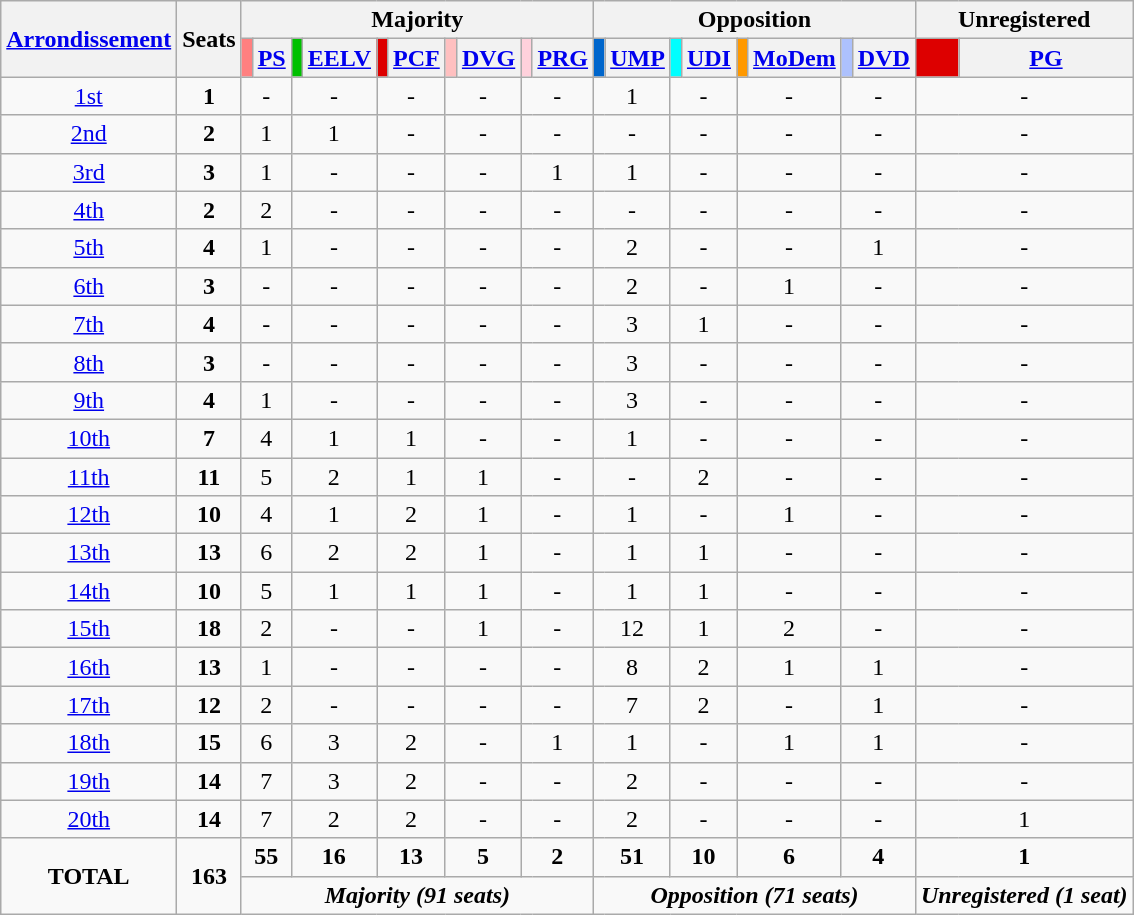<table class="wikitable centre">
<tr>
<th rowspan=2><a href='#'>Arrondissement</a></th>
<th rowspan=2>Seats</th>
<th colspan=10>Majority</th>
<th colspan=8>Opposition</th>
<th colspan=2>Unregistered</th>
</tr>
<tr>
<td bgcolor="#ff8080"></td>
<th><a href='#'>PS</a></th>
<td bgcolor="#00c000"></td>
<th><a href='#'>EELV</a></th>
<td bgcolor="#dd0000"></td>
<th><a href='#'>PCF</a></th>
<td bgcolor="#ffc0c0"></td>
<th><a href='#'>DVG</a></th>
<td bgcolor="#ffd1dc"></td>
<th><a href='#'>PRG</a></th>
<td bgcolor="#0066cc"></td>
<th><a href='#'>UMP</a></th>
<td bgcolor="#00FFFF"></td>
<th><a href='#'>UDI</a></th>
<td bgcolor="#ff9900"></td>
<th><a href='#'>MoDem</a></th>
<td bgcolor="#adc1fd"></td>
<th><a href='#'>DVD</a></th>
<td bgcolor="#dd0000"></td>
<th><a href='#'>PG</a></th>
</tr>
<tr>
<td align="center"><a href='#'>1st</a></td>
<td style="text-align: center">          <strong>1</strong></td>
<td style="text-align: center" colspan=2>    -</td>
<td style="text-align: center" colspan=2>  -</td>
<td style="text-align: center" colspan=2>   -</td>
<td style="text-align: center" colspan=2>   -</td>
<td style="text-align: center" colspan=2>   -</td>
<td style="text-align: center" colspan=2>   1</td>
<td style="text-align: center" colspan=2>   -</td>
<td style="text-align: center" colspan=2> -</td>
<td style="text-align: center" colspan=2>   -</td>
<td style="text-align: center" colspan=2>    -</td>
</tr>
<tr>
<td align="center"><a href='#'>2nd</a></td>
<td style="text-align: center">          <strong>2</strong></td>
<td style="text-align: center" colspan=2>    1</td>
<td style="text-align: center" colspan=2>  1</td>
<td style="text-align: center" colspan=2>   -</td>
<td style="text-align: center" colspan=2>   -</td>
<td style="text-align: center" colspan=2>   -</td>
<td style="text-align: center" colspan=2>   -</td>
<td style="text-align: center" colspan=2>   -</td>
<td style="text-align: center" colspan=2> -</td>
<td style="text-align: center" colspan=2>   -</td>
<td style="text-align: center" colspan=2>    -</td>
</tr>
<tr>
<td align="center"><a href='#'>3rd</a></td>
<td style="text-align: center">          <strong>3</strong></td>
<td style="text-align: center" colspan=2>    1</td>
<td style="text-align: center" colspan=2>  -</td>
<td style="text-align: center" colspan=2>   -</td>
<td style="text-align: center" colspan=2>   -</td>
<td style="text-align: center" colspan=2>   1</td>
<td style="text-align: center" colspan=2>   1</td>
<td style="text-align: center" colspan=2>   -</td>
<td style="text-align: center" colspan=2> -</td>
<td style="text-align: center" colspan=2>   -</td>
<td style="text-align: center" colspan=2>    -</td>
</tr>
<tr>
<td align="center"><a href='#'>4th</a></td>
<td style="text-align: center">          <strong>2</strong></td>
<td style="text-align: center" colspan=2>    2</td>
<td style="text-align: center" colspan=2>  -</td>
<td style="text-align: center" colspan=2>   -</td>
<td style="text-align: center" colspan=2>   -</td>
<td style="text-align: center" colspan=2>   -</td>
<td style="text-align: center" colspan=2>   -</td>
<td style="text-align: center" colspan=2>   -</td>
<td style="text-align: center" colspan=2> -</td>
<td style="text-align: center" colspan=2>   -</td>
<td style="text-align: center" colspan=2>    -</td>
</tr>
<tr>
<td align="center"><a href='#'>5th</a></td>
<td style="text-align: center">          <strong>4</strong></td>
<td style="text-align: center" colspan=2>    1</td>
<td style="text-align: center" colspan=2>  -</td>
<td style="text-align: center" colspan=2>   -</td>
<td style="text-align: center" colspan=2>   -</td>
<td style="text-align: center" colspan=2>   -</td>
<td style="text-align: center" colspan=2>   2</td>
<td style="text-align: center" colspan=2>   -</td>
<td style="text-align: center" colspan=2> -</td>
<td style="text-align: center" colspan=2>   1</td>
<td style="text-align: center" colspan=2>    -</td>
</tr>
<tr>
<td align="center"><a href='#'>6th</a></td>
<td style="text-align: center">          <strong>3</strong></td>
<td style="text-align: center" colspan=2>    -</td>
<td style="text-align: center" colspan=2>  -</td>
<td style="text-align: center" colspan=2>   -</td>
<td style="text-align: center" colspan=2>   -</td>
<td style="text-align: center" colspan=2>   -</td>
<td style="text-align: center" colspan=2>   2</td>
<td style="text-align: center" colspan=2>   -</td>
<td style="text-align: center" colspan=2> 1</td>
<td style="text-align: center" colspan=2>   -</td>
<td style="text-align: center" colspan=2>    -</td>
</tr>
<tr>
<td align="center"><a href='#'>7th</a></td>
<td style="text-align: center">          <strong>4</strong></td>
<td style="text-align: center" colspan=2>    -</td>
<td style="text-align: center" colspan=2>  -</td>
<td style="text-align: center" colspan=2>   -</td>
<td style="text-align: center" colspan=2>   -</td>
<td style="text-align: center" colspan=2>   -</td>
<td style="text-align: center" colspan=2>   3</td>
<td style="text-align: center" colspan=2>   1</td>
<td style="text-align: center" colspan=2> -</td>
<td style="text-align: center" colspan=2>   -</td>
<td style="text-align: center" colspan=2>    -</td>
</tr>
<tr>
<td align="center"><a href='#'>8th</a></td>
<td style="text-align: center">          <strong>3</strong></td>
<td style="text-align: center" colspan=2>    -</td>
<td style="text-align: center" colspan=2>  -</td>
<td style="text-align: center" colspan=2>   -</td>
<td style="text-align: center" colspan=2>   -</td>
<td style="text-align: center" colspan=2>   -</td>
<td style="text-align: center" colspan=2>   3</td>
<td style="text-align: center" colspan=2>   -</td>
<td style="text-align: center" colspan=2> -</td>
<td style="text-align: center" colspan=2>   -</td>
<td style="text-align: center" colspan=2>    -</td>
</tr>
<tr>
<td align="center"><a href='#'>9th</a></td>
<td style="text-align: center">          <strong>4</strong></td>
<td style="text-align: center" colspan=2>    1</td>
<td style="text-align: center" colspan=2>  -</td>
<td style="text-align: center" colspan=2>   -</td>
<td style="text-align: center" colspan=2>   -</td>
<td style="text-align: center" colspan=2>   -</td>
<td style="text-align: center" colspan=2>   3</td>
<td style="text-align: center" colspan=2>   -</td>
<td style="text-align: center" colspan=2> -</td>
<td style="text-align: center" colspan=2>   -</td>
<td style="text-align: center" colspan=2>    -</td>
</tr>
<tr>
<td align="center"><a href='#'>10th</a></td>
<td style="text-align: center">          <strong>7</strong></td>
<td style="text-align: center" colspan=2>    4</td>
<td style="text-align: center" colspan=2>  1</td>
<td style="text-align: center" colspan=2>   1</td>
<td style="text-align: center" colspan=2>   -</td>
<td style="text-align: center" colspan=2>   -</td>
<td style="text-align: center" colspan=2>   1</td>
<td style="text-align: center" colspan=2>   -</td>
<td style="text-align: center" colspan=2> -</td>
<td style="text-align: center" colspan=2>   -</td>
<td style="text-align: center" colspan=2>    -</td>
</tr>
<tr>
<td align="center"><a href='#'>11th</a></td>
<td style="text-align: center">          <strong>11</strong></td>
<td style="text-align: center" colspan=2>    5</td>
<td style="text-align: center" colspan=2>  2</td>
<td style="text-align: center" colspan=2>   1</td>
<td style="text-align: center" colspan=2>   1</td>
<td style="text-align: center" colspan=2>   -</td>
<td style="text-align: center" colspan=2>   -</td>
<td style="text-align: center" colspan=2>   2</td>
<td style="text-align: center" colspan=2> -</td>
<td style="text-align: center" colspan=2>   -</td>
<td style="text-align: center" colspan=2>    -</td>
</tr>
<tr>
<td align="center"><a href='#'>12th</a></td>
<td style="text-align: center">          <strong>10</strong></td>
<td style="text-align: center" colspan=2>    4</td>
<td style="text-align: center" colspan=2>  1</td>
<td style="text-align: center" colspan=2>   2</td>
<td style="text-align: center" colspan=2>   1</td>
<td style="text-align: center" colspan=2>   -</td>
<td style="text-align: center" colspan=2>   1</td>
<td style="text-align: center" colspan=2>   -</td>
<td style="text-align: center" colspan=2> 1</td>
<td style="text-align: center" colspan=2>   -</td>
<td style="text-align: center" colspan=2>    -</td>
</tr>
<tr>
<td align="center"><a href='#'>13th</a></td>
<td style="text-align: center">          <strong>13</strong></td>
<td style="text-align: center" colspan=2>    6</td>
<td style="text-align: center" colspan=2>  2</td>
<td style="text-align: center" colspan=2>   2</td>
<td style="text-align: center" colspan=2>   1</td>
<td style="text-align: center" colspan=2>   -</td>
<td style="text-align: center" colspan=2>   1</td>
<td style="text-align: center" colspan=2>   1</td>
<td style="text-align: center" colspan=2> -</td>
<td style="text-align: center" colspan=2>   -</td>
<td style="text-align: center" colspan=2>    -</td>
</tr>
<tr>
<td align="center"><a href='#'>14th</a></td>
<td style="text-align: center">          <strong>10</strong></td>
<td style="text-align: center" colspan=2>    5</td>
<td style="text-align: center" colspan=2>  1</td>
<td style="text-align: center" colspan=2>   1</td>
<td style="text-align: center" colspan=2>   1</td>
<td style="text-align: center" colspan=2>   -</td>
<td style="text-align: center" colspan=2>   1</td>
<td style="text-align: center" colspan=2>   1</td>
<td style="text-align: center" colspan=2> -</td>
<td style="text-align: center" colspan=2>   -</td>
<td style="text-align: center" colspan=2>    -</td>
</tr>
<tr>
<td align="center"><a href='#'>15th</a></td>
<td style="text-align: center">          <strong>18</strong></td>
<td style="text-align: center" colspan=2>    2</td>
<td style="text-align: center" colspan=2>  -</td>
<td style="text-align: center" colspan=2>   -</td>
<td style="text-align: center" colspan=2>   1</td>
<td style="text-align: center" colspan=2>   -</td>
<td style="text-align: center" colspan=2>   12</td>
<td style="text-align: center" colspan=2>   1</td>
<td style="text-align: center" colspan=2> 2</td>
<td style="text-align: center" colspan=2>   -</td>
<td style="text-align: center" colspan=2>    -</td>
</tr>
<tr>
<td align="center"><a href='#'>16th</a></td>
<td style="text-align: center">          <strong>13</strong></td>
<td style="text-align: center" colspan=2>    1</td>
<td style="text-align: center" colspan=2>  -</td>
<td style="text-align: center" colspan=2>   -</td>
<td style="text-align: center" colspan=2>   -</td>
<td style="text-align: center" colspan=2>   -</td>
<td style="text-align: center" colspan=2>   8</td>
<td style="text-align: center" colspan=2>   2</td>
<td style="text-align: center" colspan=2> 1</td>
<td style="text-align: center" colspan=2>   1</td>
<td style="text-align: center" colspan=2>    -</td>
</tr>
<tr>
<td align="center"><a href='#'>17th</a></td>
<td style="text-align: center">          <strong>12</strong></td>
<td style="text-align: center" colspan=2>    2</td>
<td style="text-align: center" colspan=2>  -</td>
<td style="text-align: center" colspan=2>   -</td>
<td style="text-align: center" colspan=2>   -</td>
<td style="text-align: center" colspan=2>   -</td>
<td style="text-align: center" colspan=2>   7</td>
<td style="text-align: center" colspan=2>   2</td>
<td style="text-align: center" colspan=2> -</td>
<td style="text-align: center" colspan=2>   1</td>
<td style="text-align: center" colspan=2>    -</td>
</tr>
<tr>
<td align="center"><a href='#'>18th</a></td>
<td style="text-align: center">          <strong>15</strong></td>
<td style="text-align: center" colspan=2>    6</td>
<td style="text-align: center" colspan=2>  3</td>
<td style="text-align: center" colspan=2>   2</td>
<td style="text-align: center" colspan=2>   -</td>
<td style="text-align: center" colspan=2>   1</td>
<td style="text-align: center" colspan=2>   1</td>
<td style="text-align: center" colspan=2>   -</td>
<td style="text-align: center" colspan=2> 1</td>
<td style="text-align: center" colspan=2>   1</td>
<td style="text-align: center" colspan=2>    -</td>
</tr>
<tr>
<td align="center"><a href='#'>19th</a></td>
<td style="text-align: center">          <strong>14</strong></td>
<td style="text-align: center" colspan=2>    7</td>
<td style="text-align: center" colspan=2>  3</td>
<td style="text-align: center" colspan=2>   2</td>
<td style="text-align: center" colspan=2>   -</td>
<td style="text-align: center" colspan=2>   -</td>
<td style="text-align: center" colspan=2>   2</td>
<td style="text-align: center" colspan=2>   -</td>
<td style="text-align: center" colspan=2> -</td>
<td style="text-align: center" colspan=2>   -</td>
<td style="text-align: center" colspan=2>    -</td>
</tr>
<tr>
<td align="center"><a href='#'>20th</a></td>
<td style="text-align: center">          <strong>14</strong></td>
<td style="text-align: center" colspan=2>    7</td>
<td style="text-align: center" colspan=2>  2</td>
<td style="text-align: center" colspan=2>   2</td>
<td style="text-align: center" colspan=2>   -</td>
<td style="text-align: center" colspan=2>   -</td>
<td style="text-align: center" colspan=2>   2</td>
<td style="text-align: center" colspan=2>   -</td>
<td style="text-align: center" colspan=2> -</td>
<td style="text-align: center" colspan=2>   -</td>
<td style="text-align: center" colspan=2>    1</td>
</tr>
<tr>
<td align="center" rowspan=2><strong>TOTAL</strong></td>
<td style="text-align: center" rowspan=2>          <strong>163</strong></td>
<td style="text-align: center" colspan=2>    <strong>55</strong></td>
<td style="text-align: center" colspan=2>  <strong>16</strong></td>
<td style="text-align: center" colspan=2>   <strong>13</strong></td>
<td style="text-align: center" colspan=2>   <strong>5</strong></td>
<td style="text-align: center" colspan=2>   <strong>2</strong></td>
<td style="text-align: center" colspan=2>   <strong>51</strong></td>
<td style="text-align: center" colspan=2>   <strong>10</strong></td>
<td style="text-align: center" colspan=2> <strong>6</strong></td>
<td style="text-align: center" colspan=2>   <strong>4</strong></td>
<td style="text-align: center" colspan=2>    <strong>1</strong></td>
</tr>
<tr>
<td style="text-align: center" colspan=10><strong><em>Majority (91 seats)</em></strong></td>
<td style="text-align: center" colspan=8><strong><em>Opposition (71 seats)</em></strong></td>
<td style="text-align: center" colspan=2><strong><em>Unregistered (1 seat)</em></strong></td>
</tr>
</table>
